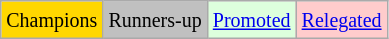<table class="wikitable">
<tr>
<td bgcolor=gold><small>Champions</small></td>
<td bgcolor=silver><small>Runners-up</small></td>
<td bgcolor="#DDFFDD"><small><a href='#'>Promoted</a></small></td>
<td bgcolor= "#FFCCCC"><small><a href='#'>Relegated</a></small></td>
</tr>
</table>
